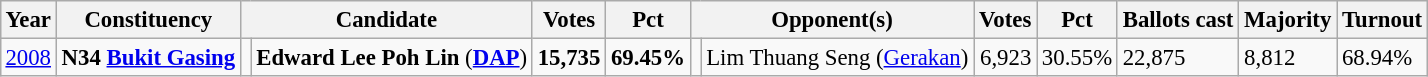<table class="wikitable" style="margin:0.5em ; font-size:95%">
<tr>
<th>Year</th>
<th>Constituency</th>
<th colspan=2>Candidate</th>
<th>Votes</th>
<th>Pct</th>
<th colspan=2>Opponent(s)</th>
<th>Votes</th>
<th>Pct</th>
<th>Ballots cast</th>
<th>Majority</th>
<th>Turnout</th>
</tr>
<tr>
<td><a href='#'>2008</a></td>
<td><strong>N34 <a href='#'>Bukit Gasing</a></strong></td>
<td></td>
<td><strong>Edward Lee Poh Lin</strong> (<a href='#'><strong>DAP</strong></a>)</td>
<td align=right><strong>15,735</strong></td>
<td><strong>69.45%</strong></td>
<td></td>
<td>Lim Thuang Seng (<a href='#'>Gerakan</a>)</td>
<td align=right>6,923</td>
<td>30.55%</td>
<td>22,875</td>
<td>8,812</td>
<td>68.94%</td>
</tr>
</table>
